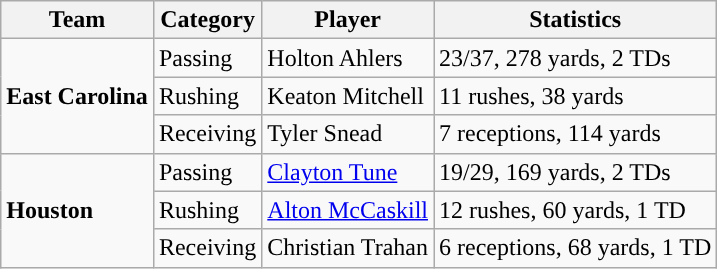<table class="wikitable" style="float: left;">
<tr>
<th>Team</th>
<th>Category</th>
<th>Player</th>
<th>Statistics</th>
</tr>
<tr>
<td rowspan=3><strong>East Carolina</strong></td>
<td>Passing</td>
<td>Holton Ahlers</td>
<td>23/37, 278 yards, 2 TDs</td>
</tr>
<tr>
<td>Rushing</td>
<td>Keaton Mitchell</td>
<td>11 rushes, 38 yards</td>
</tr>
<tr>
<td>Receiving</td>
<td>Tyler Snead</td>
<td>7 receptions, 114 yards</td>
</tr>
<tr>
<td rowspan=3><strong>Houston</strong></td>
<td>Passing</td>
<td><a href='#'>Clayton Tune</a></td>
<td>19/29, 169 yards, 2 TDs</td>
</tr>
<tr>
<td>Rushing</td>
<td><a href='#'>Alton McCaskill</a></td>
<td>12 rushes, 60 yards, 1 TD</td>
</tr>
<tr>
<td>Receiving</td>
<td>Christian Trahan</td>
<td>6 receptions, 68 yards, 1 TD</td>
</tr>
</table>
